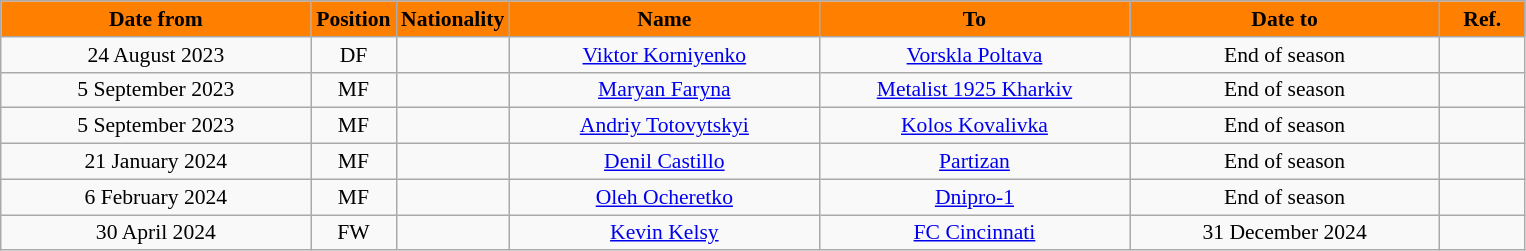<table class="wikitable" style="text-align:center; font-size:90%; ">
<tr>
<th style="background:#FF8000; color:black; width:200px;">Date from</th>
<th style="background:#FF8000; color:black; width:50px;">Position</th>
<th style="background:#FF8000; color:black; width:50px;">Nationality</th>
<th style="background:#FF8000; color:black; width:200px;">Name</th>
<th style="background:#FF8000; color:black; width:200px;">To</th>
<th style="background:#FF8000; color:black; width:200px;">Date to</th>
<th style="background:#FF8000; color:black; width:50px;">Ref.</th>
</tr>
<tr>
<td>24 August 2023</td>
<td>DF</td>
<td></td>
<td><a href='#'>Viktor Korniyenko</a></td>
<td><a href='#'>Vorskla Poltava</a></td>
<td>End of season</td>
<td></td>
</tr>
<tr>
<td>5 September 2023</td>
<td>MF</td>
<td></td>
<td><a href='#'>Maryan Faryna</a></td>
<td><a href='#'>Metalist 1925 Kharkiv</a></td>
<td>End of season</td>
<td></td>
</tr>
<tr>
<td>5 September 2023</td>
<td>MF</td>
<td></td>
<td><a href='#'>Andriy Totovytskyi</a></td>
<td><a href='#'>Kolos Kovalivka</a></td>
<td>End of season</td>
<td></td>
</tr>
<tr>
<td>21 January 2024</td>
<td>MF</td>
<td></td>
<td><a href='#'>Denil Castillo</a></td>
<td><a href='#'>Partizan</a></td>
<td>End of season</td>
<td></td>
</tr>
<tr>
<td>6 February 2024</td>
<td>MF</td>
<td></td>
<td><a href='#'>Oleh Ocheretko</a></td>
<td><a href='#'>Dnipro-1</a></td>
<td>End of season</td>
<td></td>
</tr>
<tr>
<td>30 April 2024</td>
<td>FW</td>
<td></td>
<td><a href='#'>Kevin Kelsy</a></td>
<td><a href='#'>FC Cincinnati</a></td>
<td>31 December 2024</td>
<td></td>
</tr>
</table>
